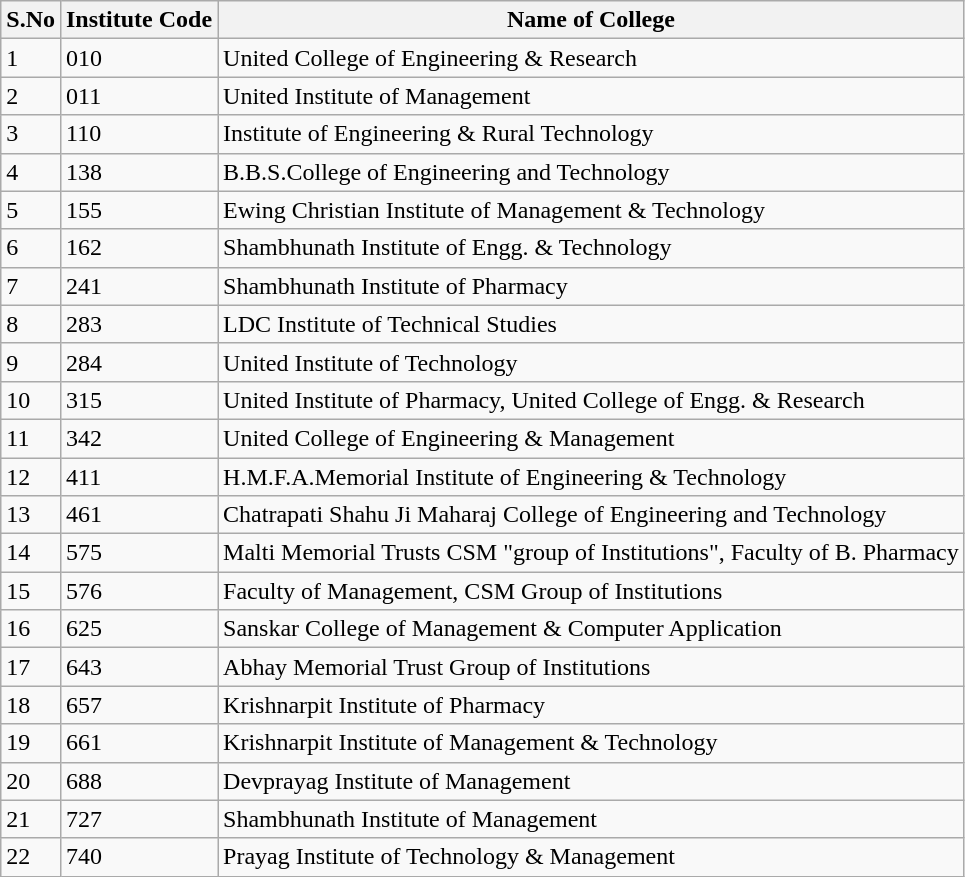<table class="wikitable sortable">
<tr>
<th>S.No</th>
<th>Institute Code</th>
<th>Name of College</th>
</tr>
<tr>
<td>1</td>
<td>010</td>
<td>United College of Engineering & Research</td>
</tr>
<tr>
<td>2</td>
<td>011</td>
<td>United Institute of Management</td>
</tr>
<tr>
<td>3</td>
<td>110</td>
<td>Institute of Engineering & Rural Technology</td>
</tr>
<tr>
<td>4</td>
<td>138</td>
<td>B.B.S.College of Engineering and Technology</td>
</tr>
<tr>
<td>5</td>
<td>155</td>
<td>Ewing Christian Institute of Management & Technology</td>
</tr>
<tr>
<td>6</td>
<td>162</td>
<td>Shambhunath Institute of Engg. & Technology</td>
</tr>
<tr>
<td>7</td>
<td>241</td>
<td>Shambhunath Institute of Pharmacy</td>
</tr>
<tr>
<td>8</td>
<td>283</td>
<td>LDC Institute of Technical Studies</td>
</tr>
<tr>
<td>9</td>
<td>284</td>
<td>United Institute of Technology</td>
</tr>
<tr>
<td>10</td>
<td>315</td>
<td>United Institute of Pharmacy, United College of Engg. & Research</td>
</tr>
<tr>
<td>11</td>
<td>342</td>
<td>United College of Engineering & Management</td>
</tr>
<tr>
<td>12</td>
<td>411</td>
<td>H.M.F.A.Memorial Institute of Engineering & Technology</td>
</tr>
<tr>
<td>13</td>
<td>461</td>
<td>Chatrapati Shahu Ji Maharaj College of Engineering and Technology</td>
</tr>
<tr>
<td>14</td>
<td>575</td>
<td>Malti Memorial Trusts CSM "group of Institutions", Faculty of B. Pharmacy</td>
</tr>
<tr>
<td>15</td>
<td>576</td>
<td>Faculty of Management, CSM Group of Institutions</td>
</tr>
<tr>
<td>16</td>
<td>625</td>
<td>Sanskar College of Management & Computer Application</td>
</tr>
<tr>
<td>17</td>
<td>643</td>
<td>Abhay Memorial Trust Group of Institutions</td>
</tr>
<tr>
<td>18</td>
<td>657</td>
<td>Krishnarpit Institute of Pharmacy</td>
</tr>
<tr>
<td>19</td>
<td>661</td>
<td>Krishnarpit Institute of Management & Technology</td>
</tr>
<tr>
<td>20</td>
<td>688</td>
<td>Devprayag Institute of Management</td>
</tr>
<tr>
<td>21</td>
<td>727</td>
<td>Shambhunath Institute of Management</td>
</tr>
<tr>
<td>22</td>
<td>740</td>
<td>Prayag Institute of Technology & Management</td>
</tr>
</table>
